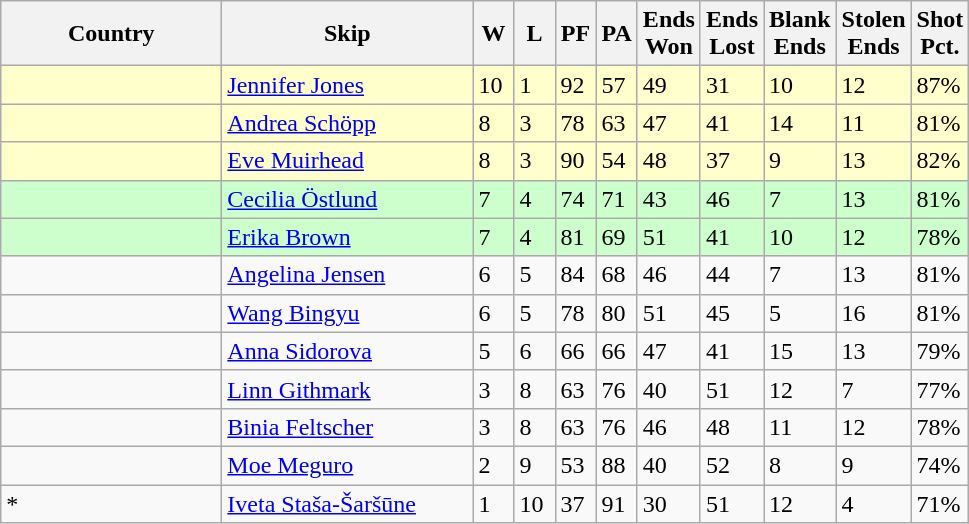<table class="wikitable">
<tr>
<th bgcolor="#efefef" width="140">Country</th>
<th bgcolor="#efefef" width="160">Skip</th>
<th bgcolor="#efefef" width="20">W</th>
<th bgcolor="#efefef" width="20">L</th>
<th bgcolor="#efefef" width="20">PF</th>
<th bgcolor="#efefef" width="20">PA</th>
<th bgcolor="#efefef" width="20">Ends <br> Won</th>
<th bgcolor="#efefef" width="20">Ends <br> Lost</th>
<th bgcolor="#efefef" width="20">Blank <br> Ends</th>
<th bgcolor="#efefef" width="20">Stolen <br> Ends</th>
<th bgcolor="#efefef" width="20">Shot <br> Pct.</th>
</tr>
<tr bgcolor="#ffffcc">
<td></td>
<td><a href='#'>Jennifer Jones</a></td>
<td>10</td>
<td>1</td>
<td>92</td>
<td>57</td>
<td>49</td>
<td>31</td>
<td>10</td>
<td>12</td>
<td>87%</td>
</tr>
<tr bgcolor="#ffffcc">
<td></td>
<td><a href='#'>Andrea Schöpp</a></td>
<td>8</td>
<td>3</td>
<td>78</td>
<td>63</td>
<td>47</td>
<td>41</td>
<td>14</td>
<td>11</td>
<td>81%</td>
</tr>
<tr bgcolor="#ffffcc">
<td></td>
<td><a href='#'>Eve Muirhead</a></td>
<td>8</td>
<td>3</td>
<td>90</td>
<td>54</td>
<td>48</td>
<td>37</td>
<td>9</td>
<td>13</td>
<td>82%</td>
</tr>
<tr bgcolor="#ccffcc">
<td></td>
<td><a href='#'>Cecilia Östlund</a></td>
<td>7</td>
<td>4</td>
<td>74</td>
<td>71</td>
<td>43</td>
<td>46</td>
<td>7</td>
<td>13</td>
<td>81%</td>
</tr>
<tr bgcolor="#ccffcc">
<td></td>
<td><a href='#'>Erika Brown</a></td>
<td>7</td>
<td>4</td>
<td>81</td>
<td>69</td>
<td>51</td>
<td>41</td>
<td>10</td>
<td>12</td>
<td>78%</td>
</tr>
<tr>
<td></td>
<td><a href='#'>Angelina Jensen</a></td>
<td>6</td>
<td>5</td>
<td>84</td>
<td>68</td>
<td>46</td>
<td>44</td>
<td>7</td>
<td>13</td>
<td>81%</td>
</tr>
<tr>
<td></td>
<td><a href='#'>Wang Bingyu</a></td>
<td>6</td>
<td>5</td>
<td>78</td>
<td>80</td>
<td>51</td>
<td>45</td>
<td>5</td>
<td>16</td>
<td>81%</td>
</tr>
<tr>
<td></td>
<td><a href='#'>Anna Sidorova</a></td>
<td>5</td>
<td>6</td>
<td>66</td>
<td>66</td>
<td>47</td>
<td>41</td>
<td>15</td>
<td>13</td>
<td>79%</td>
</tr>
<tr>
<td></td>
<td><a href='#'>Linn Githmark</a></td>
<td>3</td>
<td>8</td>
<td>63</td>
<td>76</td>
<td>40</td>
<td>51</td>
<td>12</td>
<td>7</td>
<td>77%</td>
</tr>
<tr>
<td></td>
<td><a href='#'>Binia Feltscher</a></td>
<td>3</td>
<td>8</td>
<td>63</td>
<td>76</td>
<td>46</td>
<td>48</td>
<td>11</td>
<td>12</td>
<td>78%</td>
</tr>
<tr>
<td></td>
<td><a href='#'>Moe Meguro</a></td>
<td>2</td>
<td>9</td>
<td>53</td>
<td>88</td>
<td>40</td>
<td>52</td>
<td>8</td>
<td>9</td>
<td>74%</td>
</tr>
<tr>
<td>*</td>
<td><a href='#'>Iveta Staša-Šaršūne</a></td>
<td>1</td>
<td>10</td>
<td>37</td>
<td>91</td>
<td>30</td>
<td>51</td>
<td>12</td>
<td>4</td>
<td>71%</td>
</tr>
</table>
